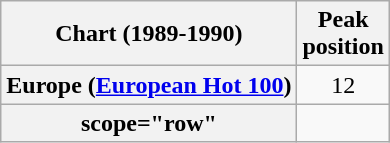<table class="wikitable sortable plainrowheaders">
<tr>
<th>Chart (1989-1990)</th>
<th>Peak<br>position</th>
</tr>
<tr>
<th scope="row">Europe (<a href='#'>European Hot 100</a>)</th>
<td align="center">12</td>
</tr>
<tr>
<th>scope="row"</th>
</tr>
</table>
